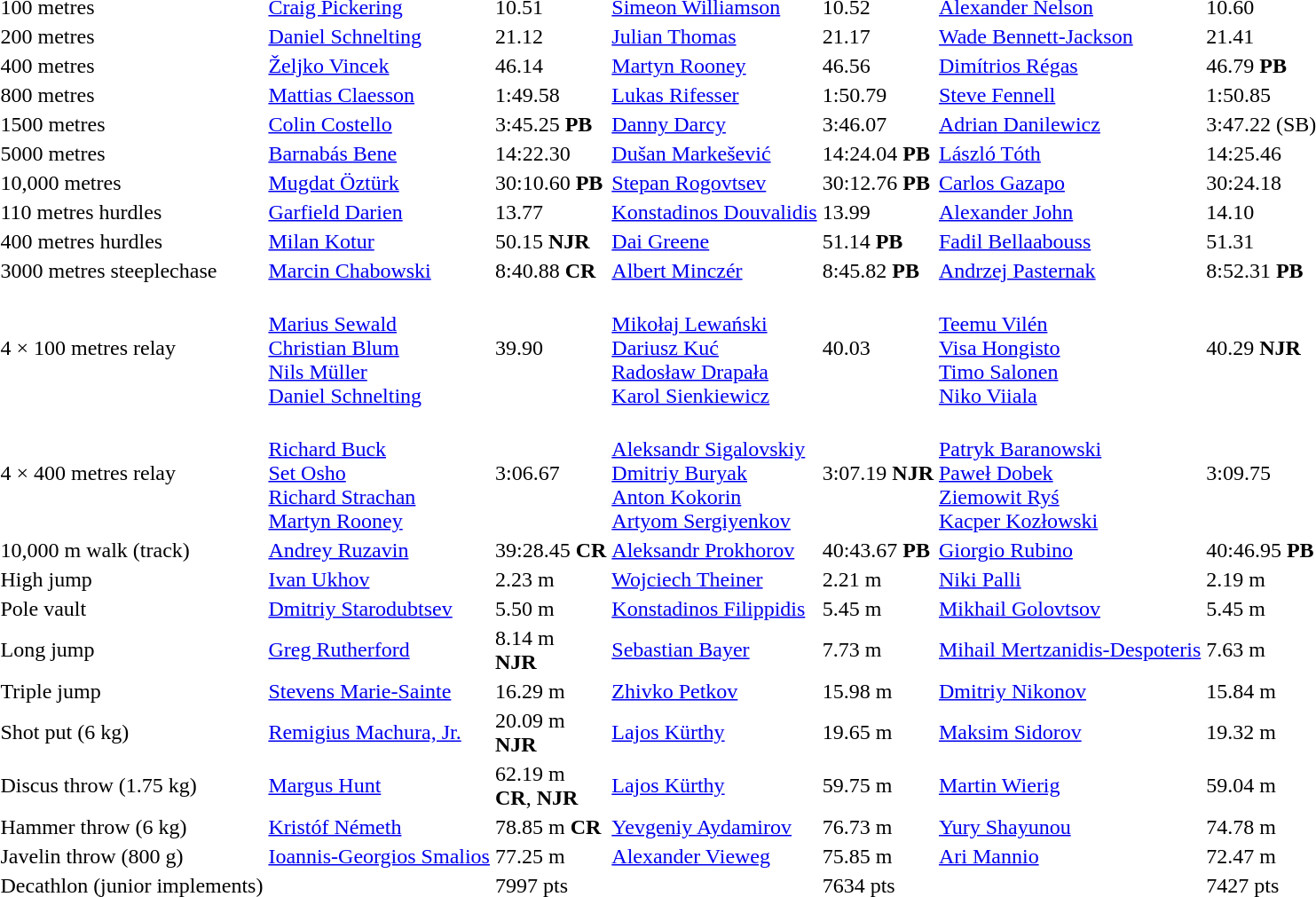<table>
<tr>
<td>100 metres</td>
<td><a href='#'>Craig Pickering</a><br></td>
<td>10.51</td>
<td><a href='#'>Simeon Williamson</a><br></td>
<td>10.52</td>
<td><a href='#'>Alexander Nelson</a><br></td>
<td>10.60</td>
</tr>
<tr>
<td>200 metres</td>
<td><a href='#'>Daniel Schnelting</a><br></td>
<td>21.12</td>
<td><a href='#'>Julian Thomas</a><br></td>
<td>21.17</td>
<td><a href='#'>Wade Bennett-Jackson</a><br></td>
<td>21.41</td>
</tr>
<tr>
<td>400 metres</td>
<td><a href='#'>Željko Vincek</a><br></td>
<td>46.14</td>
<td><a href='#'>Martyn Rooney</a><br></td>
<td>46.56</td>
<td><a href='#'>Dimítrios Régas</a><br></td>
<td>46.79 <strong>PB</strong></td>
</tr>
<tr>
<td>800 metres</td>
<td><a href='#'>Mattias Claesson</a><br></td>
<td>1:49.58</td>
<td><a href='#'>Lukas Rifesser</a><br></td>
<td>1:50.79</td>
<td><a href='#'>Steve Fennell</a><br></td>
<td>1:50.85</td>
</tr>
<tr>
<td>1500 metres</td>
<td><a href='#'>Colin Costello</a><br></td>
<td>3:45.25 <strong>PB</strong></td>
<td><a href='#'>Danny Darcy</a><br></td>
<td>3:46.07</td>
<td><a href='#'>Adrian Danilewicz</a><br></td>
<td>3:47.22 (SB)</td>
</tr>
<tr>
<td>5000 metres</td>
<td><a href='#'>Barnabás Bene</a><br></td>
<td>14:22.30</td>
<td><a href='#'>Dušan Markešević</a><br></td>
<td>14:24.04 <strong>PB</strong></td>
<td><a href='#'>László Tóth</a><br></td>
<td>14:25.46</td>
</tr>
<tr>
<td>10,000 metres</td>
<td><a href='#'>Mugdat Öztürk</a><br></td>
<td>30:10.60 <strong>PB</strong></td>
<td><a href='#'>Stepan Rogovtsev</a><br></td>
<td>30:12.76 <strong>PB</strong></td>
<td><a href='#'>Carlos Gazapo</a><br></td>
<td>30:24.18</td>
</tr>
<tr>
<td>110 metres hurdles</td>
<td><a href='#'>Garfield Darien</a><br></td>
<td>13.77</td>
<td><a href='#'>Konstadinos Douvalidis</a><br></td>
<td>13.99</td>
<td><a href='#'>Alexander John</a><br></td>
<td>14.10</td>
</tr>
<tr>
<td>400 metres hurdles</td>
<td><a href='#'>Milan Kotur</a><br></td>
<td>50.15 <strong>NJR</strong></td>
<td><a href='#'>Dai Greene</a><br></td>
<td>51.14 <strong>PB</strong></td>
<td><a href='#'>Fadil Bellaabouss</a><br></td>
<td>51.31</td>
</tr>
<tr>
<td>3000 metres steeplechase</td>
<td><a href='#'>Marcin Chabowski</a><br></td>
<td>8:40.88 <strong>CR</strong></td>
<td><a href='#'>Albert Minczér</a><br></td>
<td>8:45.82 <strong>PB</strong></td>
<td><a href='#'>Andrzej Pasternak</a><br></td>
<td>8:52.31 <strong>PB</strong></td>
</tr>
<tr>
<td>4 × 100 metres relay</td>
<td><br><a href='#'>Marius Sewald</a><br><a href='#'>Christian Blum</a><br><a href='#'>Nils Müller</a><br><a href='#'>Daniel Schnelting</a></td>
<td>39.90</td>
<td><br><a href='#'>Mikołaj Lewański</a><br><a href='#'>Dariusz Kuć</a><br><a href='#'>Radosław Drapała</a><br><a href='#'>Karol Sienkiewicz</a></td>
<td>40.03</td>
<td><br><a href='#'>Teemu Vilén</a><br><a href='#'>Visa Hongisto</a><br><a href='#'>Timo Salonen</a><br><a href='#'>Niko Viiala</a></td>
<td>40.29 <strong>NJR</strong></td>
</tr>
<tr>
<td>4 × 400 metres relay</td>
<td><br><a href='#'>Richard Buck</a><br><a href='#'>Set Osho</a><br><a href='#'>Richard Strachan</a><br><a href='#'>Martyn Rooney</a></td>
<td>3:06.67</td>
<td><br><a href='#'>Aleksandr Sigalovskiy</a><br><a href='#'>Dmitriy Buryak</a><br><a href='#'>Anton Kokorin</a><br><a href='#'>Artyom Sergiyenkov</a></td>
<td>3:07.19 <strong>NJR</strong></td>
<td><br><a href='#'>Patryk Baranowski</a><br><a href='#'>Paweł Dobek</a><br><a href='#'>Ziemowit Ryś</a><br><a href='#'>Kacper Kozłowski</a></td>
<td>3:09.75</td>
</tr>
<tr>
<td>10,000 m walk (track)</td>
<td><a href='#'>Andrey Ruzavin</a><br></td>
<td>39:28.45 <strong>CR</strong></td>
<td><a href='#'>Aleksandr Prokhorov</a><br></td>
<td>40:43.67 <strong>PB</strong></td>
<td><a href='#'>Giorgio Rubino</a><br></td>
<td>40:46.95 <strong>PB</strong></td>
</tr>
<tr>
<td>High jump</td>
<td><a href='#'>Ivan Ukhov</a><br></td>
<td>2.23 m</td>
<td><a href='#'>Wojciech Theiner</a><br></td>
<td>2.21 m</td>
<td><a href='#'>Niki Palli</a><br></td>
<td>2.19 m</td>
</tr>
<tr>
<td>Pole vault</td>
<td><a href='#'>Dmitriy Starodubtsev</a><br></td>
<td>5.50 m</td>
<td><a href='#'>Konstadinos Filippidis</a><br></td>
<td>5.45 m</td>
<td><a href='#'>Mikhail Golovtsov</a><br></td>
<td>5.45 m</td>
</tr>
<tr>
<td>Long jump</td>
<td><a href='#'>Greg Rutherford</a><br></td>
<td>8.14 m<br><strong>NJR</strong></td>
<td><a href='#'>Sebastian Bayer</a><br></td>
<td>7.73 m</td>
<td><a href='#'>Mihail Mertzanidis-Despoteris</a><br></td>
<td>7.63 m</td>
</tr>
<tr>
<td>Triple jump</td>
<td><a href='#'>Stevens Marie-Sainte</a><br></td>
<td>16.29 m</td>
<td><a href='#'>Zhivko Petkov</a><br></td>
<td>15.98 m</td>
<td><a href='#'>Dmitriy Nikonov</a><br></td>
<td>15.84 m</td>
</tr>
<tr>
<td>Shot put (6 kg)</td>
<td><a href='#'>Remigius Machura, Jr.</a><br></td>
<td>20.09 m<br><strong>NJR</strong></td>
<td><a href='#'>Lajos Kürthy</a><br></td>
<td>19.65 m</td>
<td><a href='#'>Maksim Sidorov</a><br></td>
<td>19.32 m</td>
</tr>
<tr>
<td>Discus throw (1.75 kg)</td>
<td><a href='#'>Margus Hunt</a><br></td>
<td>62.19 m<br><strong>CR</strong>, <strong>NJR</strong></td>
<td><a href='#'>Lajos Kürthy</a><br></td>
<td>59.75 m</td>
<td><a href='#'>Martin Wierig</a><br></td>
<td>59.04 m</td>
</tr>
<tr>
<td>Hammer throw (6 kg)</td>
<td><a href='#'>Kristóf Németh</a><br></td>
<td>78.85 m <strong>CR</strong></td>
<td><a href='#'>Yevgeniy Aydamirov</a><br></td>
<td>76.73 m</td>
<td><a href='#'>Yury Shayunou</a><br></td>
<td>74.78 m</td>
</tr>
<tr>
<td>Javelin throw (800 g)</td>
<td><a href='#'>Ioannis-Georgios Smalios</a><br></td>
<td>77.25 m</td>
<td><a href='#'>Alexander Vieweg</a><br></td>
<td>75.85 m</td>
<td><a href='#'>Ari Mannio</a><br></td>
<td>72.47 m</td>
</tr>
<tr>
<td>Decathlon (junior implements)</td>
<td></td>
<td>7997 pts</td>
<td></td>
<td>7634 pts</td>
<td></td>
<td>7427 pts</td>
</tr>
</table>
